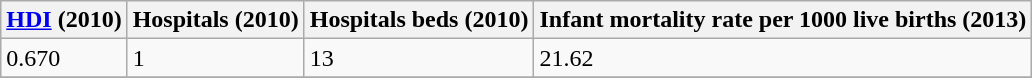<table class="wikitable" border="1">
<tr>
<th><a href='#'>HDI</a> (2010)</th>
<th>Hospitals (2010)</th>
<th>Hospitals beds (2010)</th>
<th>Infant mortality rate per 1000 live births (2013)</th>
</tr>
<tr>
<td>0.670</td>
<td>1</td>
<td>13</td>
<td>21.62</td>
</tr>
<tr>
</tr>
</table>
